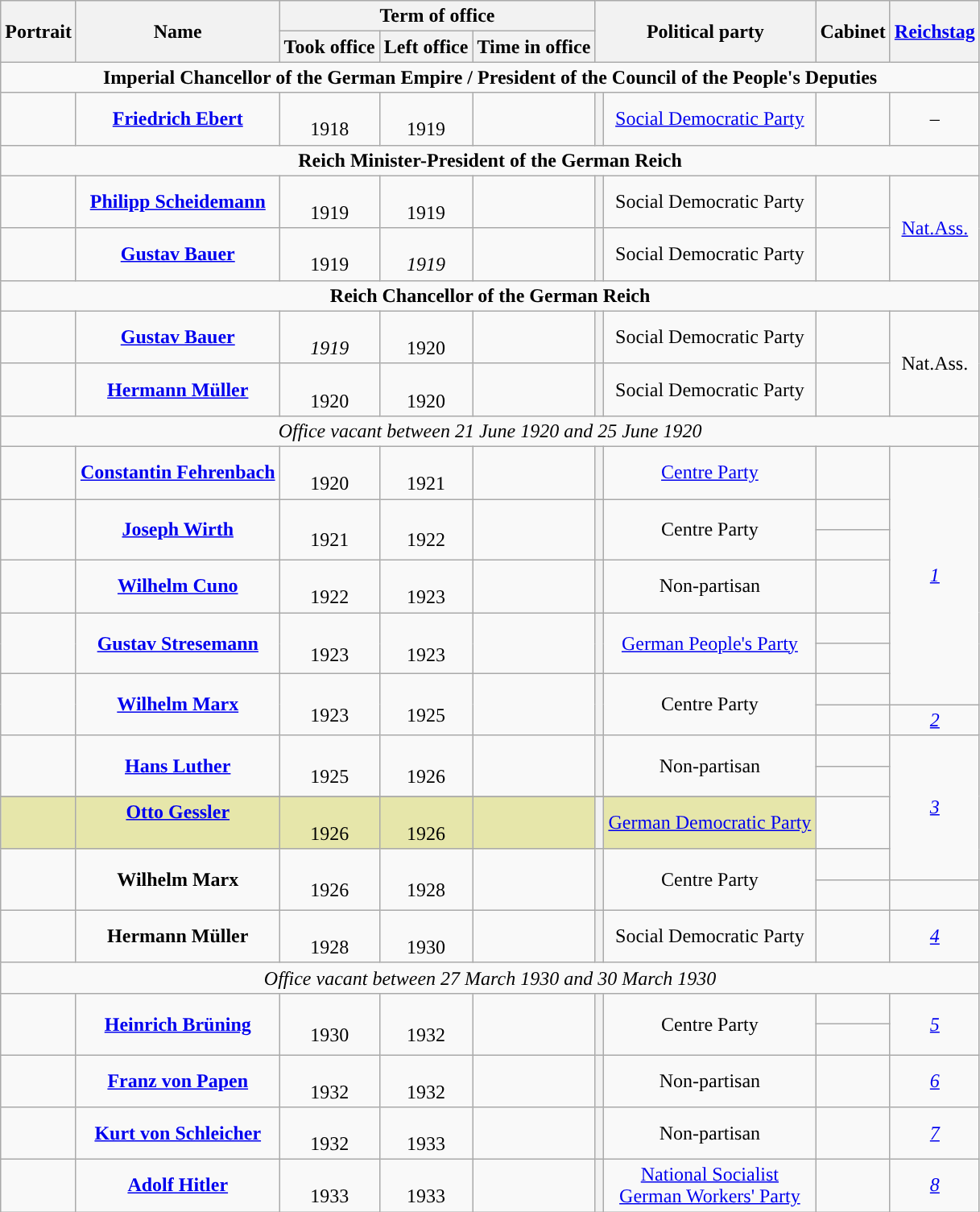<table class="wikitable" style="text-align:center">
<tr>
<th rowspan=2 scope="col" class=unsortable>Portrait</th>
<th rowspan=2>Name<br></th>
<th colspan=3>Term of office</th>
<th colspan=2 rowspan=2>Political party</th>
<th rowspan=2>Cabinet</th>
<th rowspan=2><a href='#'>Reichstag</a></th>
</tr>
<tr>
<th>Took office</th>
<th>Left office</th>
<th>Time in office</th>
</tr>
<tr>
<td colspan="9"><strong>Imperial Chancellor of the German Empire / President of the Council of the People's Deputies</strong></td>
</tr>
<tr>
<td></td>
<td><strong><a href='#'>Friedrich Ebert</a></strong><br></td>
<td><br>1918</td>
<td><br>1919</td>
<td><small></small></td>
<th style="background:"></th>
<td><a href='#'>Social Democratic Party</a></td>
<td><br></td>
<td>–</td>
</tr>
<tr>
<td colspan="9"><strong>Reich Minister-President of the German Reich</strong></td>
</tr>
<tr>
<td></td>
<td><strong><a href='#'>Philipp Scheidemann</a></strong><br></td>
<td><br>1919</td>
<td><br>1919</td>
<td><small></small></td>
<th style="background:"></th>
<td>Social Democratic Party</td>
<td><br></td>
<td rowspan="2"><a href='#'>Nat.Ass.</a><br></td>
</tr>
<tr>
<td></td>
<td><strong><a href='#'>Gustav Bauer</a></strong><br></td>
<td><br>1919</td>
<td><em><br>1919</em></td>
<td><small></small></td>
<th style="background:"></th>
<td>Social Democratic Party</td>
<td><br></td>
</tr>
<tr>
<td colspan="9"><strong>Reich Chancellor of the German Reich</strong></td>
</tr>
<tr>
<td></td>
<td><strong><a href='#'>Gustav Bauer</a></strong><br></td>
<td><em><br>1919</em></td>
<td><br>1920</td>
<td><small></small></td>
<th style="background:"></th>
<td>Social Democratic Party</td>
<td><br></td>
<td rowspan="2">Nat.Ass.<br></td>
</tr>
<tr>
<td></td>
<td><strong><a href='#'>Hermann Müller</a></strong><br></td>
<td><br>1920</td>
<td><br>1920</td>
<td><small></small></td>
<th style="background:"></th>
<td>Social Democratic Party</td>
<td><br></td>
</tr>
<tr>
<td colspan="9"><em>Office vacant between 21 June 1920 and 25 June 1920</em></td>
</tr>
<tr>
<td></td>
<td><strong><a href='#'>Constantin Fehrenbach</a></strong><br></td>
<td><br>1920</td>
<td><br>1921</td>
<td><small></small></td>
<th style="background:"></th>
<td><a href='#'>Centre Party</a></td>
<td><br></td>
<td rowspan="7"><a href='#'><em>1</em><br></a></td>
</tr>
<tr>
<td rowspan="2"></td>
<td rowspan="2"><strong><a href='#'>Joseph Wirth</a></strong><br></td>
<td rowspan="2"><br>1921</td>
<td rowspan="2"><br>1922</td>
<td rowspan="2"><small></small></td>
<th rowspan="2" style="background:"></th>
<td rowspan="2">Centre Party</td>
<td><br></td>
</tr>
<tr>
<td><br></td>
</tr>
<tr>
<td></td>
<td><strong><a href='#'>Wilhelm Cuno</a></strong><br></td>
<td><br>1922</td>
<td><br>1923</td>
<td><small></small></td>
<th style="background:"></th>
<td>Non-partisan</td>
<td><br></td>
</tr>
<tr>
<td rowspan="2"></td>
<td rowspan="2"><strong><a href='#'>Gustav Stresemann</a></strong><br></td>
<td rowspan="2"><br>1923</td>
<td rowspan="2"><br>1923</td>
<td rowspan="2"><small></small></td>
<th rowspan="2" style="background:"></th>
<td rowspan="2"><a href='#'>German People's Party</a></td>
<td><br></td>
</tr>
<tr>
<td><br></td>
</tr>
<tr>
<td rowspan="2"></td>
<td rowspan="2"><strong><a href='#'>Wilhelm Marx</a></strong><br></td>
<td rowspan="2"><br>1923</td>
<td rowspan="2"><br>1925</td>
<td rowspan="2"><small></small></td>
<th rowspan="2" style="background:"></th>
<td rowspan="2">Centre Party</td>
<td><br></td>
</tr>
<tr>
<td><br></td>
<td><a href='#'><em>2</em><br></a></td>
</tr>
<tr>
<td rowspan=2></td>
<td rowspan=2><strong><a href='#'>Hans Luther</a></strong><br></td>
<td rowspan=2><br>1925</td>
<td rowspan=2><br>1926</td>
<td rowspan=2><small></small></td>
<th rowspan=2 style="background:"></th>
<td rowspan=2>Non-partisan</td>
<td><br></td>
<td rowspan=5><a href='#'><em>3</em><br></a></td>
</tr>
<tr>
<td rowspan=2><br></td>
</tr>
<tr>
</tr>
<tr style="background-color: #E6E6AA">
<td></td>
<td style="background-color: #E6E6AA"><strong><a href='#'>Otto Gessler</a></strong><br><br></td>
<td><br>1926</td>
<td><br>1926</td>
<td><small></small></td>
<th style="background:"></th>
<td><a href='#'>German Democratic Party</a></td>
</tr>
<tr>
<td rowspan="2"></td>
<td rowspan="2"><strong>Wilhelm Marx</strong><br></td>
<td rowspan="2"><br>1926</td>
<td rowspan="2"><br>1928</td>
<td rowspan="2"><small></small></td>
<th rowspan="2" style="background:"></th>
<td rowspan="2">Centre Party</td>
<td><br></td>
</tr>
<tr>
<td><br></td>
</tr>
<tr>
<td></td>
<td><strong>Hermann Müller</strong><br></td>
<td><br>1928</td>
<td><br>1930</td>
<td><small></small></td>
<th style="background:"></th>
<td>Social Democratic Party</td>
<td><br></td>
<td><a href='#'><em>4</em><br></a></td>
</tr>
<tr>
<td colspan="9"><em>Office vacant between 27 March 1930 and 30 March 1930</em></td>
</tr>
<tr>
<td rowspan="2"></td>
<td rowspan="2"><strong><a href='#'>Heinrich Brüning</a></strong><br></td>
<td rowspan="2"><br>1930</td>
<td rowspan="2"><br>1932</td>
<td rowspan="2"><small></small></td>
<th rowspan="2" style="background:"></th>
<td rowspan="2">Centre Party</td>
<td><br></td>
<td rowspan=2><a href='#'><em>5</em><br></a></td>
</tr>
<tr>
<td><br></td>
</tr>
<tr>
<td></td>
<td><strong><a href='#'>Franz von Papen</a></strong><br></td>
<td><br>1932</td>
<td><br>1932</td>
<td><small></small></td>
<th style="background:"></th>
<td>Non-partisan</td>
<td><br></td>
<td><a href='#'><em>6</em><br></a></td>
</tr>
<tr>
<td></td>
<td><strong><a href='#'>Kurt von Schleicher</a></strong><br></td>
<td><br>1932</td>
<td><br>1933</td>
<td><small></small></td>
<th style="background:"></th>
<td>Non-partisan</td>
<td><br></td>
<td><a href='#'><em>7</em><br></a></td>
</tr>
<tr>
<td></td>
<td><strong><a href='#'>Adolf Hitler</a></strong><br></td>
<td><br>1933</td>
<td><br>1933</td>
<td><small></small></td>
<th style="background:"></th>
<td><a href='#'>National Socialist<br>German Workers' Party</a></td>
<td><br></td>
<td><a href='#'><em>8</em> </a></td>
</tr>
</table>
